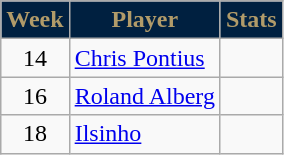<table class=wikitable>
<tr>
<th style="background:#002040; color:#B19B69; text-align:center;">Week</th>
<th style="background:#002040; color:#B19B69; text-align:center;">Player</th>
<th style="background:#002040; color:#B19B69; text-align:center;">Stats</th>
</tr>
<tr>
<td align=center>14</td>
<td> <a href='#'>Chris Pontius</a></td>
<td></td>
</tr>
<tr>
<td align=center>16</td>
<td> <a href='#'>Roland Alberg</a></td>
<td></td>
</tr>
<tr>
<td align=center>18</td>
<td> <a href='#'>Ilsinho</a></td>
<td></td>
</tr>
</table>
